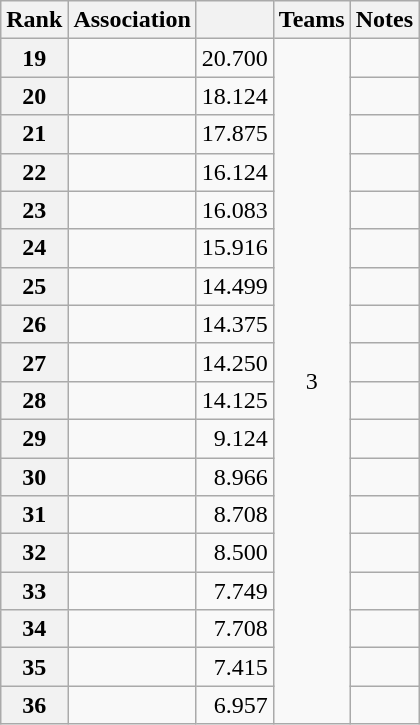<table class="wikitable" style="float:left; margin-right:0.5em;">
<tr>
<th>Rank</th>
<th>Association</th>
<th></th>
<th>Teams</th>
<th>Notes</th>
</tr>
<tr>
<th>19</th>
<td></td>
<td align=right>20.700</td>
<td align=center rowspan=18>3</td>
<td></td>
</tr>
<tr>
<th>20</th>
<td></td>
<td align=right>18.124</td>
<td></td>
</tr>
<tr>
<th>21</th>
<td></td>
<td align=right>17.875</td>
<td></td>
</tr>
<tr>
<th>22</th>
<td></td>
<td align=right>16.124</td>
<td></td>
</tr>
<tr>
<th>23</th>
<td></td>
<td align=right>16.083</td>
<td></td>
</tr>
<tr>
<th>24</th>
<td></td>
<td align=right>15.916</td>
<td></td>
</tr>
<tr>
<th>25</th>
<td></td>
<td align=right>14.499</td>
<td></td>
</tr>
<tr>
<th>26</th>
<td></td>
<td align=right>14.375</td>
<td><br></td>
</tr>
<tr>
<th>27</th>
<td></td>
<td align=right>14.250</td>
<td></td>
</tr>
<tr>
<th>28</th>
<td></td>
<td align=right>14.125</td>
<td></td>
</tr>
<tr>
<th>29</th>
<td></td>
<td align=right>9.124</td>
<td></td>
</tr>
<tr>
<th>30</th>
<td></td>
<td align=right>8.966</td>
<td><br></td>
</tr>
<tr>
<th>31</th>
<td></td>
<td align=right>8.708</td>
<td></td>
</tr>
<tr>
<th>32</th>
<td></td>
<td align=right>8.500</td>
<td></td>
</tr>
<tr>
<th>33</th>
<td></td>
<td align=right>7.749</td>
<td></td>
</tr>
<tr>
<th>34</th>
<td></td>
<td align=right>7.708</td>
<td></td>
</tr>
<tr>
<th>35</th>
<td></td>
<td align=right>7.415</td>
<td></td>
</tr>
<tr>
<th>36</th>
<td></td>
<td align=right>6.957</td>
<td></td>
</tr>
</table>
